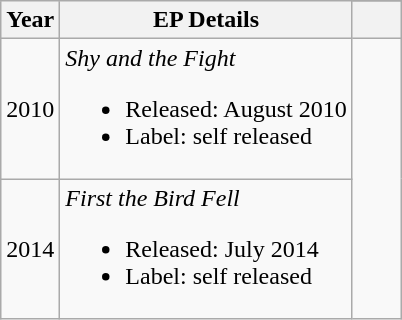<table class=wikitable>
<tr>
<th rowspan="2">Year</th>
<th rowspan="2">EP Details</th>
</tr>
<tr>
<th style="width:25px;"><small><br></small></th>
</tr>
<tr>
<td>2010</td>
<td><em>Shy and the Fight</em><br><ul><li>Released: August 2010</li><li>Label: self released</li></ul></td>
</tr>
<tr>
<td>2014</td>
<td><em>First the Bird Fell</em><br><ul><li>Released: July 2014</li><li>Label: self released</li></ul></td>
</tr>
</table>
